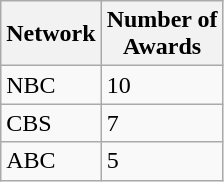<table class="wikitable">
<tr>
<th>Network</th>
<th>Number of<br>Awards</th>
</tr>
<tr>
<td>NBC</td>
<td>10</td>
</tr>
<tr>
<td>CBS</td>
<td>7</td>
</tr>
<tr>
<td>ABC</td>
<td>5</td>
</tr>
</table>
